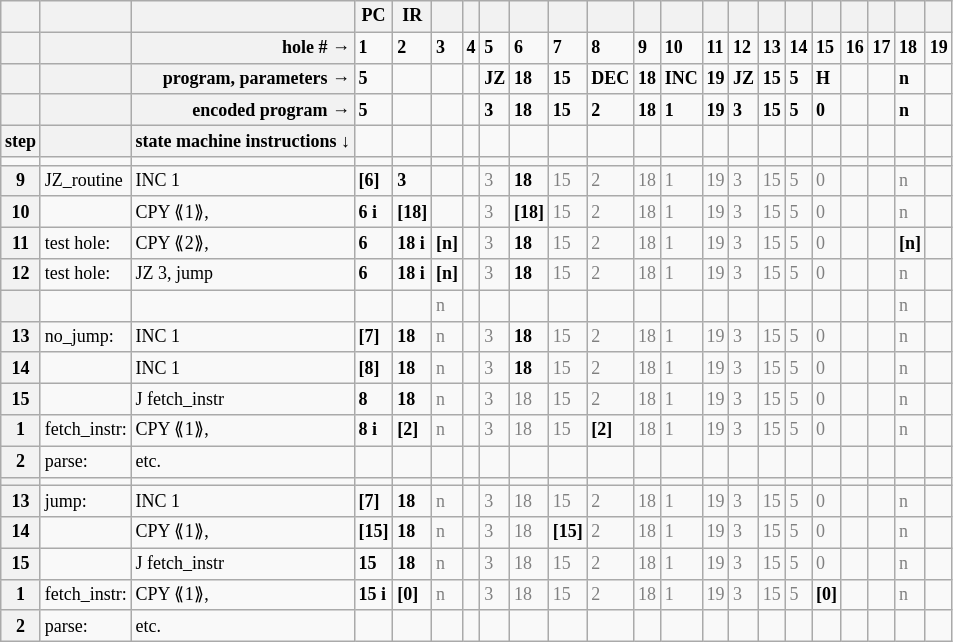<table class="wikitable">
<tr style="font-size:9pt">
<th></th>
<th></th>
<th></th>
<th style="font-weight:bold">PC</th>
<th style="font-weight:bold">IR</th>
<th></th>
<th></th>
<th></th>
<th></th>
<th></th>
<th></th>
<th></th>
<th></th>
<th></th>
<th></th>
<th></th>
<th></th>
<th></th>
<th></th>
<th></th>
<th></th>
<th></th>
</tr>
<tr style="font-size:9pt">
<th></th>
<th></th>
<th style="text-align:right">hole # →</th>
<td style="font-weight:bold">1</td>
<td style="font-weight:bold">2</td>
<td style="font-weight:bold">3</td>
<td style="font-weight:bold">4</td>
<td style="font-weight:bold">5</td>
<td style="font-weight:bold">6</td>
<td style="font-weight:bold">7</td>
<td style="font-weight:bold">8</td>
<td style="font-weight:bold">9</td>
<td style="font-weight:bold">10</td>
<td style="font-weight:bold">11</td>
<td style="font-weight:bold">12</td>
<td style="font-weight:bold">13</td>
<td style="font-weight:bold">14</td>
<td style="font-weight:bold">15</td>
<td style="font-weight:bold">16</td>
<td style="font-weight:bold">17</td>
<td style="font-weight:bold">18</td>
<td style="font-weight:bold">19</td>
</tr>
<tr style="font-size:9pt">
<th></th>
<th></th>
<th style="text-align:right">program, parameters →</th>
<td style="font-weight:bold">5</td>
<td style="font-weight:bold"></td>
<td style="font-weight:bold"></td>
<td style="font-weight:bold"></td>
<td style="font-weight:bold">JZ</td>
<td style="font-weight:bold">18</td>
<td style="font-weight:bold">15</td>
<td style="font-weight:bold">DEC</td>
<td style="font-weight:bold">18</td>
<td style="font-weight:bold">INC</td>
<td style="font-weight:bold">19</td>
<td style="font-weight:bold">JZ</td>
<td style="font-weight:bold">15</td>
<td style="font-weight:bold">5</td>
<td style="font-weight:bold">H</td>
<td style="font-weight:bold"></td>
<td style="font-weight:bold"></td>
<td style="font-weight:bold">n</td>
<td style="font-weight:bold"></td>
</tr>
<tr style="font-size:9pt">
<th></th>
<th></th>
<th style="text-align:right">encoded program →</th>
<td style="font-weight:bold">5</td>
<td style="font-weight:bold"></td>
<td style="font-weight:bold"></td>
<td style="font-weight:bold"></td>
<td style="font-weight:bold">3</td>
<td style="font-weight:bold">18</td>
<td style="font-weight:bold">15</td>
<td style="font-weight:bold">2</td>
<td style="font-weight:bold">18</td>
<td style="font-weight:bold">1</td>
<td style="font-weight:bold">19</td>
<td style="font-weight:bold">3</td>
<td style="font-weight:bold">15</td>
<td style="font-weight:bold">5</td>
<td style="font-weight:bold">0</td>
<td style="font-weight:bold"></td>
<td style="font-weight:bold"></td>
<td style="font-weight:bold">n</td>
<td style="font-weight:bold"></td>
</tr>
<tr style="font-size:9pt">
<th>step</th>
<th></th>
<th>state machine instructions ↓</th>
<td style="font-weight:bold"></td>
<td style="font-weight:bold"></td>
<td style="font-weight:bold"></td>
<td style="font-weight:bold"></td>
<td style="font-weight:bold"></td>
<td style="font-weight:bold"></td>
<td style="font-weight:bold"></td>
<td style="font-weight:bold"></td>
<td style="font-weight:bold"></td>
<td style="font-weight:bold"></td>
<td style="font-weight:bold"></td>
<td style="font-weight:bold"></td>
<td style="font-weight:bold"></td>
<td style="font-weight:bold"></td>
<td style="font-weight:bold"></td>
<td style="font-weight:bold"></td>
<td style="font-weight:bold"></td>
<td style="font-weight:bold"></td>
<td style="font-weight:bold"></td>
</tr>
<tr style="font-size:9pt">
<td></td>
<td></td>
<td></td>
<td style="font-weight:bold"></td>
<td style="font-weight:bold"></td>
<td style="font-weight:bold"></td>
<td style="font-weight:bold"></td>
<td style="font-weight:bold"></td>
<td style="font-weight:bold"></td>
<td style="font-weight:bold"></td>
<td style="font-weight:bold"></td>
<td style="font-weight:bold"></td>
<td></td>
<td></td>
<td></td>
<td style="font-weight:bold"></td>
<td style="font-weight:bold"></td>
<td style="font-weight:bold"></td>
<td style="font-weight:bold"></td>
<td style="font-weight:bold"></td>
<td style="font-weight:bold"></td>
<td style="font-weight:bold"></td>
</tr>
<tr style="font-size:9pt">
<th>9</th>
<td>JZ_routine</td>
<td>INC 1</td>
<td style="font-weight:bold">[6]</td>
<td style="font-weight:bold">3</td>
<td style="font-weight:bold"></td>
<td style="font-weight:bold"></td>
<td style="color:#808080">3</td>
<td style="font-weight:bold">18</td>
<td style="color:#808080">15</td>
<td style="color:#808080">2</td>
<td style="color:#808080">18</td>
<td style="color:#808080">1</td>
<td style="color:#808080">19</td>
<td style="color:#808080">3</td>
<td style="color:#808080">15</td>
<td style="color:#808080">5</td>
<td style="color:#808080">0</td>
<td style="color:#808080"></td>
<td style="color:#808080"></td>
<td style="color:#808080">n</td>
<td></td>
</tr>
<tr style="font-size:9pt">
<th>10</th>
<td></td>
<td>CPY ⟪1⟫,</td>
<td style="font-weight:bold">6 i</td>
<td style="font-weight:bold">[18]</td>
<td style="font-weight:bold"></td>
<td style="font-weight:bold"></td>
<td style="color:#808080">3</td>
<td style="font-weight:bold">[18]</td>
<td style="color:#808080">15</td>
<td style="color:#808080">2</td>
<td style="color:#808080">18</td>
<td style="color:#808080">1</td>
<td style="color:#808080">19</td>
<td style="color:#808080">3</td>
<td style="color:#808080">15</td>
<td style="color:#808080">5</td>
<td style="color:#808080">0</td>
<td style="color:#808080"></td>
<td style="color:#808080"></td>
<td style="color:#808080">n</td>
<td></td>
</tr>
<tr style="font-size:9pt">
<th>11</th>
<td>test hole:</td>
<td>CPY ⟪2⟫,</td>
<td style="font-weight:bold">6</td>
<td style="font-weight:bold">18 i</td>
<td style="font-weight:bold">[n]</td>
<td style="font-weight:bold"></td>
<td style="color:#808080">3</td>
<td style="font-weight:bold">18</td>
<td style="color:#808080">15</td>
<td style="color:#808080">2</td>
<td style="color:#808080">18</td>
<td style="color:#808080">1</td>
<td style="color:#808080">19</td>
<td style="color:#808080">3</td>
<td style="color:#808080">15</td>
<td style="color:#808080">5</td>
<td style="color:#808080">0</td>
<td style="color:#808080"></td>
<td style="color:#808080"></td>
<td style="font-weight:bold">[n]</td>
<td></td>
</tr>
<tr style="font-size:9pt">
<th>12</th>
<td>test hole:</td>
<td>JZ 3, jump</td>
<td style="font-weight:bold">6</td>
<td style="font-weight:bold">18 i</td>
<td style="font-weight:bold">[n]</td>
<td style="font-weight:bold"></td>
<td style="color:#808080">3</td>
<td style="font-weight:bold">18</td>
<td style="color:#808080">15</td>
<td style="color:#808080">2</td>
<td style="color:#808080">18</td>
<td style="color:#808080">1</td>
<td style="color:#808080">19</td>
<td style="color:#808080">3</td>
<td style="color:#808080">15</td>
<td style="color:#808080">5</td>
<td style="color:#808080">0</td>
<td style="color:#808080"></td>
<td style="color:#808080"></td>
<td style="color:#808080">n</td>
<td></td>
</tr>
<tr style="font-size:9pt">
<th></th>
<td></td>
<td></td>
<td style="font-weight:bold"></td>
<td style="font-weight:bold"></td>
<td style="color:#808080">n</td>
<td style="font-weight:bold"></td>
<td style="color:#808080"></td>
<td style="font-weight:bold"></td>
<td style="color:#808080"></td>
<td style="color:#808080"></td>
<td style="color:#808080"></td>
<td style="color:#808080"></td>
<td style="color:#808080"></td>
<td style="color:#808080"></td>
<td style="color:#808080"></td>
<td style="color:#808080"></td>
<td style="color:#808080"></td>
<td style="color:#808080"></td>
<td style="color:#808080"></td>
<td style="color:#808080">n</td>
<td></td>
</tr>
<tr style="font-size:9pt">
<th>13</th>
<td>no_jump:</td>
<td>INC 1</td>
<td style="font-weight:bold">[7]</td>
<td style="font-weight:bold">18</td>
<td style="color:#808080">n</td>
<td style="font-weight:bold"></td>
<td style="color:#808080">3</td>
<td style="font-weight:bold">18</td>
<td style="color:#808080">15</td>
<td style="color:#808080">2</td>
<td style="color:#808080">18</td>
<td style="color:#808080">1</td>
<td style="color:#808080">19</td>
<td style="color:#808080">3</td>
<td style="color:#808080">15</td>
<td style="color:#808080">5</td>
<td style="color:#808080">0</td>
<td style="color:#808080"></td>
<td style="color:#808080"></td>
<td style="color:#808080">n</td>
<td></td>
</tr>
<tr style="font-size:9pt">
<th>14</th>
<td></td>
<td>INC 1</td>
<td style="font-weight:bold">[8]</td>
<td style="font-weight:bold">18</td>
<td style="color:#808080">n</td>
<td style="font-weight:bold"></td>
<td style="color:#808080">3</td>
<td style="font-weight:bold">18</td>
<td style="color:#808080">15</td>
<td style="color:#808080">2</td>
<td style="color:#808080">18</td>
<td style="color:#808080">1</td>
<td style="color:#808080">19</td>
<td style="color:#808080">3</td>
<td style="color:#808080">15</td>
<td style="color:#808080">5</td>
<td style="color:#808080">0</td>
<td style="color:#808080"></td>
<td style="color:#808080"></td>
<td style="color:#808080">n</td>
<td></td>
</tr>
<tr style="font-size:9pt">
<th>15</th>
<td></td>
<td>J   fetch_instr</td>
<td style="font-weight:bold">8</td>
<td style="font-weight:bold">18</td>
<td style="color:#808080">n</td>
<td style="font-weight:bold"></td>
<td style="color:#808080">3</td>
<td style="color:#808080">18</td>
<td style="color:#808080">15</td>
<td style="color:#808080">2</td>
<td style="color:#808080">18</td>
<td style="color:#808080">1</td>
<td style="color:#808080">19</td>
<td style="color:#808080">3</td>
<td style="color:#808080">15</td>
<td style="color:#808080">5</td>
<td style="color:#808080">0</td>
<td style="color:#808080"></td>
<td style="color:#808080"></td>
<td style="color:#808080">n</td>
<td></td>
</tr>
<tr style="font-size:9pt">
<th>1</th>
<td>fetch_instr:</td>
<td>CPY ⟪1⟫,</td>
<td style="font-weight:bold">8 i</td>
<td style="font-weight:bold">[2]</td>
<td style="color:#808080">n</td>
<td style="font-weight:bold"></td>
<td style="color:#808080">3</td>
<td style="color:#808080">18</td>
<td style="color:#808080">15</td>
<td style="font-weight:bold">[2]</td>
<td style="color:#808080">18</td>
<td style="color:#808080">1</td>
<td style="color:#808080">19</td>
<td style="color:#808080">3</td>
<td style="color:#808080">15</td>
<td style="color:#808080">5</td>
<td style="color:#808080">0</td>
<td style="color:#808080"></td>
<td style="color:#808080"></td>
<td style="color:#808080">n</td>
<td></td>
</tr>
<tr style="font-size:9pt">
<th>2</th>
<td>parse:</td>
<td>etc.</td>
<td style="font-weight:bold"></td>
<td style="font-weight:bold"></td>
<td style="color:#808080"></td>
<td style="font-weight:bold"></td>
<td style="color:#808080"></td>
<td style="color:#808080"></td>
<td style="color:#808080"></td>
<td style="font-weight:bold"></td>
<td style="color:#808080"></td>
<td style="color:#808080"></td>
<td style="color:#808080"></td>
<td style="color:#808080"></td>
<td style="color:#808080"></td>
<td style="color:#808080"></td>
<td style="color:#808080"></td>
<td style="color:#808080"></td>
<td style="color:#808080"></td>
<td style="color:#808080"></td>
<td></td>
</tr>
<tr style="font-size:9pt">
<th></th>
<td></td>
<td></td>
<td style="font-weight:bold"></td>
<td style="font-weight:bold"></td>
<td style="color:#808080"></td>
<td style="font-weight:bold"></td>
<td></td>
<td style="color:#808080"></td>
<td style="color:#808080"></td>
<td style="font-weight:bold;color:#808080"></td>
<td style="color:#808080"></td>
<td style="color:#808080"></td>
<td style="color:#808080"></td>
<td style="color:#808080"></td>
<td style="color:#808080"></td>
<td style="color:#808080"></td>
<td style="color:#808080"></td>
<td style="color:#808080"></td>
<td style="color:#808080"></td>
<td style="color:#808080"></td>
<td></td>
</tr>
<tr style="font-size:9pt">
<th>13</th>
<td>jump:</td>
<td>INC 1</td>
<td style="font-weight:bold">[7]</td>
<td style="font-weight:bold">18</td>
<td style="color:#808080">n</td>
<td style="font-weight:bold"></td>
<td style="color:#808080">3</td>
<td style="color:#808080">18</td>
<td style="color:#808080">15</td>
<td style="color:#808080">2</td>
<td style="color:#808080">18</td>
<td style="color:#808080">1</td>
<td style="color:#808080">19</td>
<td style="color:#808080">3</td>
<td style="color:#808080">15</td>
<td style="color:#808080">5</td>
<td style="color:#808080">0</td>
<td style="color:#808080"></td>
<td style="color:#808080"></td>
<td style="color:#808080">n</td>
<td></td>
</tr>
<tr style="font-size:9pt">
<th>14</th>
<td></td>
<td>CPY ⟪1⟫,</td>
<td style="font-weight:bold">[15]</td>
<td style="font-weight:bold">18</td>
<td style="color:#808080">n</td>
<td style="font-weight:bold"></td>
<td style="color:#808080">3</td>
<td style="color:#808080">18</td>
<td style="font-weight:bold">[15]</td>
<td style="color:#808080">2</td>
<td style="color:#808080">18</td>
<td style="color:#808080">1</td>
<td style="color:#808080">19</td>
<td style="color:#808080">3</td>
<td style="color:#808080">15</td>
<td style="color:#808080">5</td>
<td style="color:#808080">0</td>
<td style="color:#808080"></td>
<td style="color:#808080"></td>
<td style="color:#808080">n</td>
<td></td>
</tr>
<tr style="font-size:9pt">
<th>15</th>
<td valign="bottom"></td>
<td>J fetch_instr</td>
<td style="font-weight:bold">15</td>
<td style="font-weight:bold">18</td>
<td style="color:#808080">n</td>
<td></td>
<td style="color:#808080">3</td>
<td style="color:#808080">18</td>
<td style="color:#808080">15</td>
<td style="color:#808080">2</td>
<td style="color:#808080">18</td>
<td style="color:#808080">1</td>
<td style="color:#808080">19</td>
<td style="color:#808080">3</td>
<td style="color:#808080">15</td>
<td style="color:#808080">5</td>
<td style="color:#808080">0</td>
<td style="color:#808080"></td>
<td style="color:#808080"></td>
<td style="color:#808080">n</td>
<td></td>
</tr>
<tr style="font-size:9pt">
<th>1</th>
<td>fetch_instr:</td>
<td>CPY ⟪1⟫,</td>
<td style="font-weight:bold">15 i</td>
<td style="font-weight:bold">[0]</td>
<td style="color:#808080">n</td>
<td></td>
<td style="color:#808080">3</td>
<td style="color:#808080">18</td>
<td style="color:#808080">15</td>
<td style="color:#808080">2</td>
<td style="color:#808080">18</td>
<td style="color:#808080">1</td>
<td style="color:#808080">19</td>
<td style="color:#808080">3</td>
<td style="color:#808080">15</td>
<td style="color:#808080">5</td>
<td style="font-weight:bold">[0]</td>
<td style="color:#808080"></td>
<td style="color:#808080"></td>
<td style="color:#808080">n</td>
<td></td>
</tr>
<tr style="font-size:9pt">
<th>2</th>
<td>parse:</td>
<td>etc.</td>
<td></td>
<td></td>
<td></td>
<td></td>
<td></td>
<td></td>
<td></td>
<td></td>
<td></td>
<td></td>
<td></td>
<td></td>
<td></td>
<td></td>
<td></td>
<td></td>
<td></td>
<td></td>
<td></td>
</tr>
</table>
